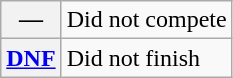<table class="wikitable">
<tr>
<th scope="row">—</th>
<td>Did not compete</td>
</tr>
<tr>
<th scope="row"><a href='#'>DNF</a></th>
<td>Did not finish</td>
</tr>
</table>
